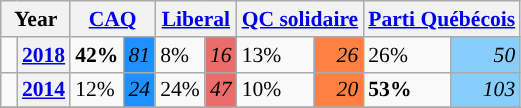<table class="wikitable" style="width:400; font-size:90%; margin-left:1em;">
<tr>
<th colspan="2" scope="col">Year</th>
<th colspan="2" scope="col"><a href='#'>CAQ</a></th>
<th colspan="2" scope="col"><a href='#'>Liberal</a></th>
<th colspan="2" scope="col"><a href='#'>QC solidaire</a></th>
<th colspan="2" scope="col"><a href='#'>Parti Québécois</a></th>
</tr>
<tr>
<td style="width: 0.25em; background-color: "></td>
<th><a href='#'>2018</a></th>
<td><strong>42%</strong></td>
<td style="text-align:right; background:#1E90FF;"><em>81</em></td>
<td>8%</td>
<td style="text-align:right; background:#EA6D6A;"><em>16</em></td>
<td>13%</td>
<td style="text-align:right; background:#FF8040;"><em>26</em></td>
<td>26%</td>
<td style="text-align:right; background:#87CEFA;"><em>50</em></td>
</tr>
<tr>
<td style="width: 0.25em; background-color: "></td>
<th><a href='#'>2014</a></th>
<td>12%</td>
<td style="text-align:right; background:#1E90FF;"><em>24</em></td>
<td>24%</td>
<td style="text-align:right; background:#EA6D6A;"><em>47</em></td>
<td>10%</td>
<td style="text-align:right; background:#FF8040;"><em>20</em></td>
<td><strong>53%</strong></td>
<td style="text-align:right; background:#87CEFA;"><em>103</em></td>
</tr>
<tr>
</tr>
</table>
